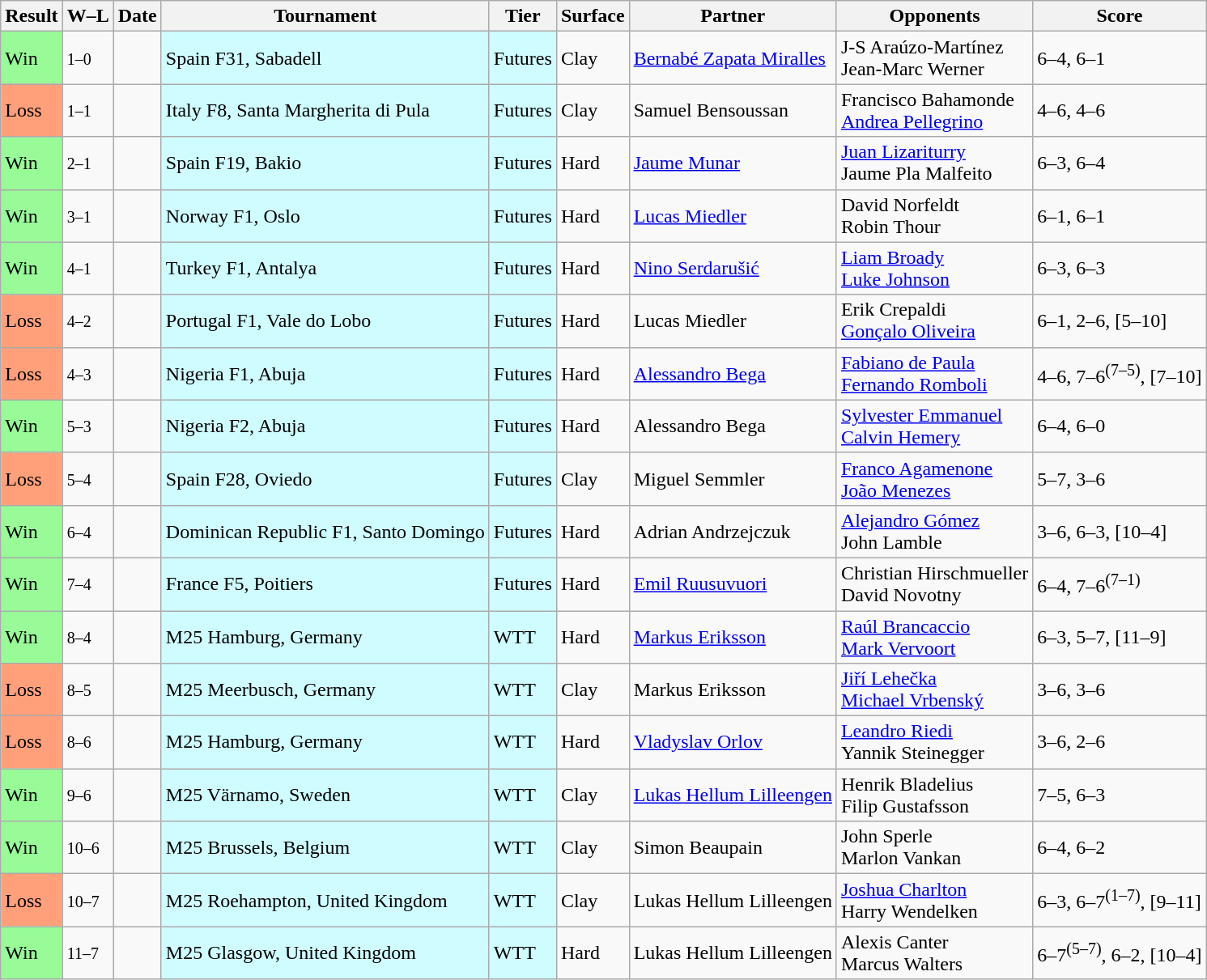<table class="sortable wikitable nowrap">
<tr>
<th>Result</th>
<th class="unsortable">W–L</th>
<th>Date</th>
<th>Tournament</th>
<th>Tier</th>
<th>Surface</th>
<th>Partner</th>
<th>Opponents</th>
<th class="unsortable">Score</th>
</tr>
<tr>
<td bgcolor=98fb98>Win</td>
<td><small>1–0</small></td>
<td></td>
<td style="background:#cffcff;">Spain F31, Sabadell</td>
<td style="background:#cffcff;">Futures</td>
<td>Clay</td>
<td> <a href='#'>Bernabé Zapata Miralles</a></td>
<td> J-S Araúzo-Martínez <br>  Jean-Marc Werner</td>
<td>6–4, 6–1</td>
</tr>
<tr>
<td bgcolor=ffa07a>Loss</td>
<td><small>1–1</small></td>
<td></td>
<td style="background:#cffcff;">Italy F8, Santa Margherita di Pula</td>
<td style="background:#cffcff;">Futures</td>
<td>Clay</td>
<td> Samuel Bensoussan</td>
<td> Francisco Bahamonde <br>  <a href='#'>Andrea Pellegrino</a></td>
<td>4–6, 4–6</td>
</tr>
<tr>
<td bgcolor=98fb98>Win</td>
<td><small>2–1</small></td>
<td></td>
<td style="background:#cffcff;">Spain F19, Bakio</td>
<td style="background:#cffcff;">Futures</td>
<td>Hard</td>
<td> <a href='#'>Jaume Munar</a></td>
<td> <a href='#'>Juan Lizariturry</a> <br>  Jaume Pla Malfeito</td>
<td>6–3, 6–4</td>
</tr>
<tr>
<td bgcolor=98fb98>Win</td>
<td><small>3–1</small></td>
<td></td>
<td style="background:#cffcff;">Norway F1, Oslo</td>
<td style="background:#cffcff;">Futures</td>
<td>Hard</td>
<td> <a href='#'>Lucas Miedler</a></td>
<td> David Norfeldt <br>  Robin Thour</td>
<td>6–1, 6–1</td>
</tr>
<tr>
<td bgcolor=98fb98>Win</td>
<td><small>4–1</small></td>
<td></td>
<td style="background:#cffcff;">Turkey F1, Antalya</td>
<td style="background:#cffcff;">Futures</td>
<td>Hard</td>
<td> <a href='#'>Nino Serdarušić</a></td>
<td> <a href='#'>Liam Broady</a> <br>  <a href='#'>Luke Johnson</a></td>
<td>6–3, 6–3</td>
</tr>
<tr>
<td bgcolor=ffa07a>Loss</td>
<td><small>4–2</small></td>
<td></td>
<td style="background:#cffcff;">Portugal F1, Vale do Lobo</td>
<td style="background:#cffcff;">Futures</td>
<td>Hard</td>
<td> Lucas Miedler</td>
<td> Erik Crepaldi <br>  <a href='#'>Gonçalo Oliveira</a></td>
<td>6–1, 2–6, [5–10]</td>
</tr>
<tr>
<td bgcolor=ffa07a>Loss</td>
<td><small>4–3</small></td>
<td></td>
<td style="background:#cffcff;">Nigeria F1, Abuja</td>
<td style="background:#cffcff;">Futures</td>
<td>Hard</td>
<td> <a href='#'>Alessandro Bega</a></td>
<td> <a href='#'>Fabiano de Paula</a> <br>  <a href='#'>Fernando Romboli</a></td>
<td>4–6, 7–6<sup>(7–5)</sup>, [7–10]</td>
</tr>
<tr>
<td bgcolor=98fb98>Win</td>
<td><small>5–3</small></td>
<td></td>
<td style="background:#cffcff;">Nigeria F2, Abuja</td>
<td style="background:#cffcff;">Futures</td>
<td>Hard</td>
<td> Alessandro Bega</td>
<td> <a href='#'>Sylvester Emmanuel</a> <br>  <a href='#'>Calvin Hemery</a></td>
<td>6–4, 6–0</td>
</tr>
<tr>
<td bgcolor=ffa07a>Loss</td>
<td><small>5–4</small></td>
<td></td>
<td style="background:#cffcff;">Spain F28, Oviedo</td>
<td style="background:#cffcff;">Futures</td>
<td>Clay</td>
<td> Miguel Semmler</td>
<td> <a href='#'>Franco Agamenone</a> <br>  <a href='#'>João Menezes</a></td>
<td>5–7, 3–6</td>
</tr>
<tr>
<td bgcolor=98fb98>Win</td>
<td><small>6–4</small></td>
<td></td>
<td style="background:#cffcff;">Dominican Republic F1, Santo Domingo</td>
<td style="background:#cffcff;">Futures</td>
<td>Hard</td>
<td> Adrian Andrzejczuk</td>
<td> <a href='#'>Alejandro Gómez</a> <br>  John Lamble</td>
<td>3–6, 6–3, [10–4]</td>
</tr>
<tr>
<td bgcolor=98fb98>Win</td>
<td><small>7–4</small></td>
<td></td>
<td style="background:#cffcff;">France F5, Poitiers</td>
<td style="background:#cffcff;">Futures</td>
<td>Hard</td>
<td> <a href='#'>Emil Ruusuvuori</a></td>
<td> Christian Hirschmueller <br>  David Novotny</td>
<td>6–4, 7–6<sup>(7–1)</sup></td>
</tr>
<tr>
<td bgcolor=98fb98>Win</td>
<td><small>8–4</small></td>
<td></td>
<td style="background:#cffcff;">M25 Hamburg, Germany</td>
<td style="background:#cffcff;">WTT</td>
<td>Hard</td>
<td> <a href='#'>Markus Eriksson</a></td>
<td> <a href='#'>Raúl Brancaccio</a> <br>  <a href='#'>Mark Vervoort</a></td>
<td>6–3, 5–7, [11–9]</td>
</tr>
<tr>
<td bgcolor=ffa07a>Loss</td>
<td><small>8–5</small></td>
<td></td>
<td style="background:#cffcff;">M25 Meerbusch, Germany</td>
<td style="background:#cffcff;">WTT</td>
<td>Clay</td>
<td> Markus Eriksson</td>
<td> <a href='#'>Jiří Lehečka</a> <br>  <a href='#'>Michael Vrbenský</a></td>
<td>3–6, 3–6</td>
</tr>
<tr>
<td bgcolor=ffa07a>Loss</td>
<td><small>8–6</small></td>
<td></td>
<td style="background:#cffcff;">M25 Hamburg, Germany</td>
<td style="background:#cffcff;">WTT</td>
<td>Hard</td>
<td> <a href='#'>Vladyslav Orlov</a></td>
<td> <a href='#'>Leandro Riedi</a> <br>  Yannik Steinegger</td>
<td>3–6, 2–6</td>
</tr>
<tr>
<td bgcolor=98fb98>Win</td>
<td><small>9–6</small></td>
<td></td>
<td style="background:#cffcff;">M25 Värnamo, Sweden</td>
<td style="background:#cffcff;">WTT</td>
<td>Clay</td>
<td> <a href='#'>Lukas Hellum Lilleengen</a></td>
<td> Henrik Bladelius <br>  Filip Gustafsson</td>
<td>7–5, 6–3</td>
</tr>
<tr>
<td bgcolor=98fb98>Win</td>
<td><small>10–6</small></td>
<td></td>
<td style="background:#cffcff;">M25 Brussels, Belgium</td>
<td style="background:#cffcff;">WTT</td>
<td>Clay</td>
<td> Simon Beaupain</td>
<td> John Sperle <br>  Marlon Vankan</td>
<td>6–4, 6–2</td>
</tr>
<tr>
<td bgcolor=ffa07a>Loss</td>
<td><small>10–7</small></td>
<td></td>
<td style="background:#cffcff;">M25 Roehampton, United Kingdom</td>
<td style="background:#cffcff;">WTT</td>
<td>Clay</td>
<td> Lukas Hellum Lilleengen</td>
<td> <a href='#'>Joshua Charlton</a> <br>  Harry Wendelken</td>
<td>6–3, 6–7<sup>(1–7)</sup>, [9–11]</td>
</tr>
<tr>
<td bgcolor=98fb98>Win</td>
<td><small>11–7</small></td>
<td></td>
<td style="background:#cffcff;">M25 Glasgow, United Kingdom</td>
<td style="background:#cffcff;">WTT</td>
<td>Hard</td>
<td> Lukas Hellum Lilleengen</td>
<td> Alexis Canter <br>  Marcus Walters</td>
<td>6–7<sup>(5–7)</sup>, 6–2, [10–4]</td>
</tr>
</table>
